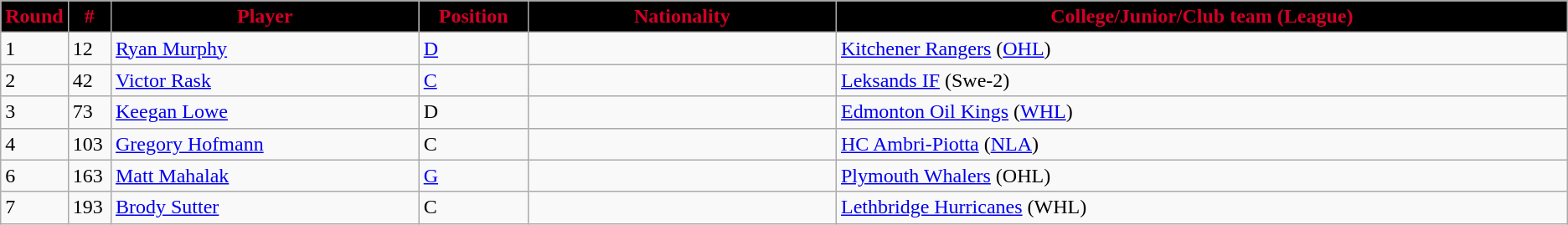<table class="wikitable">
<tr>
<th style="background:black;color:#d40026;" width="2.75%">Round</th>
<th style="background:black;color:#d40026;" width="2.75%">#</th>
<th style="background:black;color:#d40026;" width="20.0%">Player</th>
<th style="background:black;color:#d40026;" width="7.0%">Position</th>
<th style="background:black;color:#d40026;" width="20.0%">Nationality</th>
<th style="background:black;color:#d40026;" width="100.0%">College/Junior/Club team (League)</th>
</tr>
<tr>
<td>1</td>
<td>12</td>
<td><a href='#'>Ryan Murphy</a></td>
<td><a href='#'>D</a></td>
<td></td>
<td><a href='#'>Kitchener Rangers</a> (<a href='#'>OHL</a>)</td>
</tr>
<tr>
<td>2</td>
<td>42</td>
<td><a href='#'>Victor Rask</a></td>
<td><a href='#'>C</a></td>
<td></td>
<td><a href='#'>Leksands IF</a> (Swe-2)</td>
</tr>
<tr>
<td>3</td>
<td>73</td>
<td><a href='#'>Keegan Lowe</a></td>
<td>D</td>
<td></td>
<td><a href='#'>Edmonton Oil Kings</a> (<a href='#'>WHL</a>)</td>
</tr>
<tr>
<td>4</td>
<td>103</td>
<td><a href='#'>Gregory Hofmann</a></td>
<td>C</td>
<td></td>
<td><a href='#'>HC Ambri-Piotta</a> (<a href='#'>NLA</a>)</td>
</tr>
<tr>
<td>6</td>
<td>163</td>
<td><a href='#'>Matt Mahalak</a></td>
<td><a href='#'>G</a></td>
<td></td>
<td><a href='#'>Plymouth Whalers</a> (OHL)</td>
</tr>
<tr>
<td>7</td>
<td>193</td>
<td><a href='#'>Brody Sutter</a></td>
<td>C</td>
<td></td>
<td><a href='#'>Lethbridge Hurricanes</a> (WHL)</td>
</tr>
</table>
